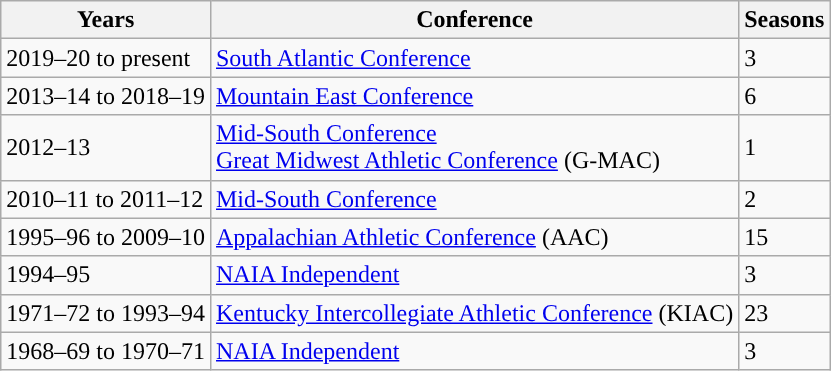<table class="wikitable">
<tr>
<th>Years</th>
<th>Conference</th>
<th>Seasons</th>
</tr>
<tr>
<td>2019–20 to present</td>
<td><a href='#'>South Atlantic Conference</a></td>
<td>3</td>
</tr>
<tr>
<td>2013–14 to 2018–19</td>
<td><a href='#'>Mountain East Conference</a></td>
<td>6</td>
</tr>
<tr>
<td>2012–13</td>
<td><a href='#'>Mid-South Conference</a><br><a href='#'>Great Midwest Athletic Conference</a> (G-MAC)</td>
<td>1</td>
</tr>
<tr>
<td>2010–11 to 2011–12</td>
<td><a href='#'>Mid-South Conference</a></td>
<td>2</td>
</tr>
<tr>
<td>1995–96 to 2009–10</td>
<td><a href='#'>Appalachian Athletic Conference</a> (AAC)</td>
<td>15</td>
</tr>
<tr>
<td>1994–95</td>
<td><a href='#'>NAIA Independent</a></td>
<td>3</td>
</tr>
<tr>
<td>1971–72 to 1993–94</td>
<td><a href='#'>Kentucky Intercollegiate Athletic Conference</a> (KIAC)</td>
<td>23</td>
</tr>
<tr>
<td>1968–69 to 1970–71</td>
<td><a href='#'>NAIA Independent</a></td>
<td>3</td>
</tr>
</table>
